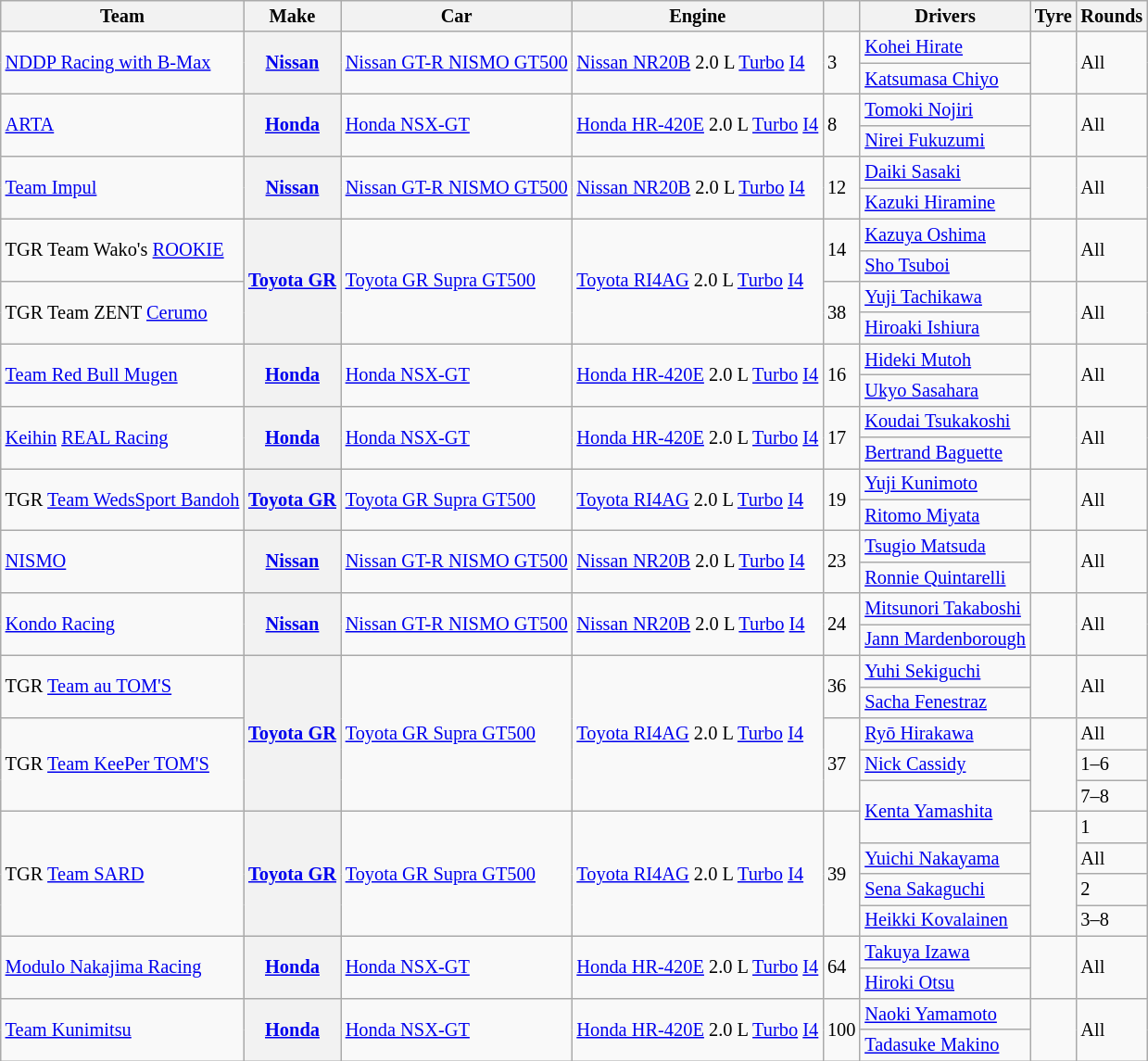<table class="wikitable" style="font-size: 85%">
<tr>
<th>Team</th>
<th>Make</th>
<th>Car</th>
<th>Engine</th>
<th></th>
<th>Drivers</th>
<th>Tyre</th>
<th>Rounds</th>
</tr>
<tr>
<td rowspan=2> <a href='#'>NDDP Racing with B-Max</a></td>
<th rowspan=2><a href='#'>Nissan</a></th>
<td rowspan=2><a href='#'>Nissan GT-R NISMO GT500</a></td>
<td rowspan=2><a href='#'>Nissan NR20B</a> 2.0 L <a href='#'>Turbo</a> <a href='#'>I4</a></td>
<td rowspan=2>3</td>
<td> <a href='#'>Kohei Hirate</a></td>
<td rowspan=2 align=center></td>
<td rowspan="2">All</td>
</tr>
<tr>
<td> <a href='#'>Katsumasa Chiyo</a></td>
</tr>
<tr>
<td rowspan=2> <a href='#'>ARTA</a></td>
<th rowspan=2><a href='#'>Honda</a></th>
<td rowspan=2><a href='#'>Honda NSX-GT</a></td>
<td rowspan=2><a href='#'>Honda HR-420E</a> 2.0 L <a href='#'>Turbo</a> <a href='#'>I4</a></td>
<td rowspan=2>8</td>
<td> <a href='#'>Tomoki Nojiri</a></td>
<td rowspan=2 align=center></td>
<td rowspan="2">All</td>
</tr>
<tr>
<td> <a href='#'>Nirei Fukuzumi</a></td>
</tr>
<tr>
<td rowspan=2> <a href='#'>Team Impul</a></td>
<th rowspan=2><a href='#'>Nissan</a></th>
<td rowspan=2><a href='#'>Nissan GT-R NISMO GT500</a></td>
<td rowspan=2><a href='#'>Nissan NR20B</a> 2.0 L <a href='#'>Turbo</a> <a href='#'>I4</a></td>
<td rowspan=2>12</td>
<td> <a href='#'>Daiki Sasaki</a></td>
<td rowspan=2 align=center></td>
<td rowspan="2">All</td>
</tr>
<tr>
<td> <a href='#'>Kazuki Hiramine</a></td>
</tr>
<tr>
<td rowspan=2> TGR Team Wako's <a href='#'>ROOKIE</a></td>
<th rowspan=4><a href='#'>Toyota GR</a></th>
<td rowspan=4><a href='#'>Toyota GR Supra GT500</a></td>
<td rowspan=4><a href='#'>Toyota RI4AG</a> 2.0 L <a href='#'>Turbo</a> <a href='#'>I4</a></td>
<td rowspan=2>14</td>
<td> <a href='#'>Kazuya Oshima</a></td>
<td rowspan=2 align=center></td>
<td rowspan="2">All</td>
</tr>
<tr>
<td> <a href='#'>Sho Tsuboi</a></td>
</tr>
<tr>
<td rowspan=2> TGR Team ZENT <a href='#'>Cerumo</a></td>
<td rowspan=2>38</td>
<td> <a href='#'>Yuji Tachikawa</a></td>
<td rowspan=2 align=center></td>
<td rowspan="2">All</td>
</tr>
<tr>
<td> <a href='#'>Hiroaki Ishiura</a></td>
</tr>
<tr>
<td rowspan=2> <a href='#'>Team Red Bull Mugen</a></td>
<th rowspan=2><a href='#'>Honda</a></th>
<td rowspan=2><a href='#'>Honda NSX-GT</a></td>
<td rowspan=2><a href='#'>Honda HR-420E</a> 2.0 L <a href='#'>Turbo</a> <a href='#'>I4</a></td>
<td rowspan=2>16</td>
<td> <a href='#'>Hideki Mutoh</a></td>
<td rowspan=2 align=center></td>
<td rowspan="2">All</td>
</tr>
<tr>
<td> <a href='#'>Ukyo Sasahara</a></td>
</tr>
<tr>
<td rowspan=2> <a href='#'>Keihin</a> <a href='#'>REAL Racing</a></td>
<th rowspan=2><a href='#'>Honda</a></th>
<td rowspan=2><a href='#'>Honda NSX-GT</a></td>
<td rowspan=2><a href='#'>Honda HR-420E</a> 2.0 L <a href='#'>Turbo</a> <a href='#'>I4</a></td>
<td rowspan=2>17</td>
<td> <a href='#'>Koudai Tsukakoshi</a></td>
<td rowspan=2 align=center></td>
<td rowspan="2">All</td>
</tr>
<tr>
<td> <a href='#'>Bertrand Baguette</a></td>
</tr>
<tr>
<td rowspan=2> TGR <a href='#'>Team WedsSport Bandoh</a></td>
<th rowspan=2><a href='#'>Toyota GR</a></th>
<td rowspan=2><a href='#'>Toyota GR Supra GT500</a></td>
<td rowspan=2><a href='#'>Toyota RI4AG</a> 2.0 L <a href='#'>Turbo</a> <a href='#'>I4</a></td>
<td rowspan=2>19</td>
<td> <a href='#'>Yuji Kunimoto</a></td>
<td rowspan=2 align=center></td>
<td rowspan="2">All</td>
</tr>
<tr>
<td> <a href='#'>Ritomo Miyata</a></td>
</tr>
<tr>
<td rowspan=2> <a href='#'>NISMO</a></td>
<th rowspan=2><a href='#'>Nissan</a></th>
<td rowspan=2><a href='#'>Nissan GT-R NISMO GT500</a></td>
<td rowspan=2><a href='#'>Nissan NR20B</a> 2.0 L <a href='#'>Turbo</a> <a href='#'>I4</a></td>
<td rowspan=2>23</td>
<td> <a href='#'>Tsugio Matsuda</a></td>
<td rowspan=2 align=center></td>
<td rowspan="2">All</td>
</tr>
<tr>
<td> <a href='#'>Ronnie Quintarelli</a></td>
</tr>
<tr>
<td rowspan=2> <a href='#'>Kondo Racing</a></td>
<th rowspan=2><a href='#'>Nissan</a></th>
<td rowspan=2><a href='#'>Nissan GT-R NISMO GT500</a></td>
<td rowspan=2><a href='#'>Nissan NR20B</a> 2.0 L <a href='#'>Turbo</a> <a href='#'>I4</a></td>
<td rowspan=2>24</td>
<td> <a href='#'>Mitsunori Takaboshi</a></td>
<td rowspan=2 align=center></td>
<td rowspan="2">All</td>
</tr>
<tr>
<td> <a href='#'>Jann Mardenborough</a></td>
</tr>
<tr>
<td rowspan=2> TGR <a href='#'>Team au TOM'S</a></td>
<th rowspan="5"><a href='#'>Toyota GR</a></th>
<td rowspan="5"><a href='#'>Toyota GR Supra GT500</a></td>
<td rowspan="5"><a href='#'>Toyota RI4AG</a> 2.0 L <a href='#'>Turbo</a> <a href='#'>I4</a></td>
<td rowspan="2">36</td>
<td> <a href='#'>Yuhi Sekiguchi</a></td>
<td rowspan="2" align="center"></td>
<td rowspan="2">All</td>
</tr>
<tr>
<td> <a href='#'>Sacha Fenestraz</a></td>
</tr>
<tr>
<td rowspan="3"> TGR <a href='#'>Team KeePer TOM'S</a></td>
<td rowspan="3">37</td>
<td> <a href='#'>Ryō Hirakawa</a></td>
<td rowspan="3" align="center"></td>
<td>All</td>
</tr>
<tr>
<td> <a href='#'>Nick Cassidy</a></td>
<td>1–6</td>
</tr>
<tr>
<td rowspan="2"> <a href='#'>Kenta Yamashita</a></td>
<td>7–8</td>
</tr>
<tr>
<td rowspan="4"> TGR <a href='#'>Team SARD</a></td>
<th rowspan="4"><a href='#'>Toyota GR</a></th>
<td rowspan="4"><a href='#'>Toyota GR Supra GT500</a></td>
<td rowspan="4"><a href='#'>Toyota RI4AG</a> 2.0 L <a href='#'>Turbo</a> <a href='#'>I4</a></td>
<td rowspan="4">39</td>
<td rowspan="4" align="center"></td>
<td>1</td>
</tr>
<tr>
<td> <a href='#'>Yuichi Nakayama</a></td>
<td>All</td>
</tr>
<tr>
<td> <a href='#'>Sena Sakaguchi</a></td>
<td>2</td>
</tr>
<tr>
<td> <a href='#'>Heikki Kovalainen</a></td>
<td>3–8</td>
</tr>
<tr>
<td rowspan="2"> <a href='#'>Modulo Nakajima Racing</a></td>
<th rowspan="2"><a href='#'>Honda</a></th>
<td rowspan="2"><a href='#'>Honda NSX-GT</a></td>
<td rowspan="2"><a href='#'>Honda HR-420E</a> 2.0 L <a href='#'>Turbo</a> <a href='#'>I4</a></td>
<td rowspan="2">64</td>
<td> <a href='#'>Takuya Izawa</a></td>
<td rowspan="2" align="center"></td>
<td rowspan="2">All</td>
</tr>
<tr>
<td> <a href='#'>Hiroki Otsu</a></td>
</tr>
<tr>
<td rowspan=2> <a href='#'>Team Kunimitsu</a></td>
<th rowspan=2><a href='#'>Honda</a></th>
<td rowspan=2><a href='#'>Honda NSX-GT</a></td>
<td rowspan=2><a href='#'>Honda HR-420E</a> 2.0 L <a href='#'>Turbo</a> <a href='#'>I4</a></td>
<td rowspan=2>100</td>
<td> <a href='#'>Naoki Yamamoto</a></td>
<td rowspan=2 align=center></td>
<td rowspan="2">All</td>
</tr>
<tr>
<td> <a href='#'>Tadasuke Makino</a></td>
</tr>
</table>
